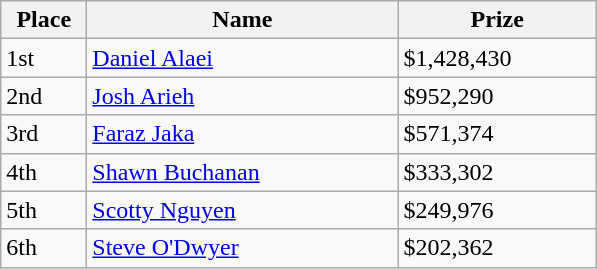<table class="wikitable">
<tr>
<th width="50">Place</th>
<th width="200">Name</th>
<th width="125">Prize</th>
</tr>
<tr>
<td>1st</td>
<td><a href='#'>Daniel Alaei</a></td>
<td>$1,428,430</td>
</tr>
<tr>
<td>2nd</td>
<td><a href='#'>Josh Arieh</a></td>
<td>$952,290</td>
</tr>
<tr>
<td>3rd</td>
<td><a href='#'>Faraz Jaka</a></td>
<td>$571,374</td>
</tr>
<tr>
<td>4th</td>
<td><a href='#'>Shawn Buchanan</a></td>
<td>$333,302</td>
</tr>
<tr>
<td>5th</td>
<td><a href='#'>Scotty Nguyen</a></td>
<td>$249,976</td>
</tr>
<tr>
<td>6th</td>
<td><a href='#'>Steve O'Dwyer</a></td>
<td>$202,362</td>
</tr>
</table>
